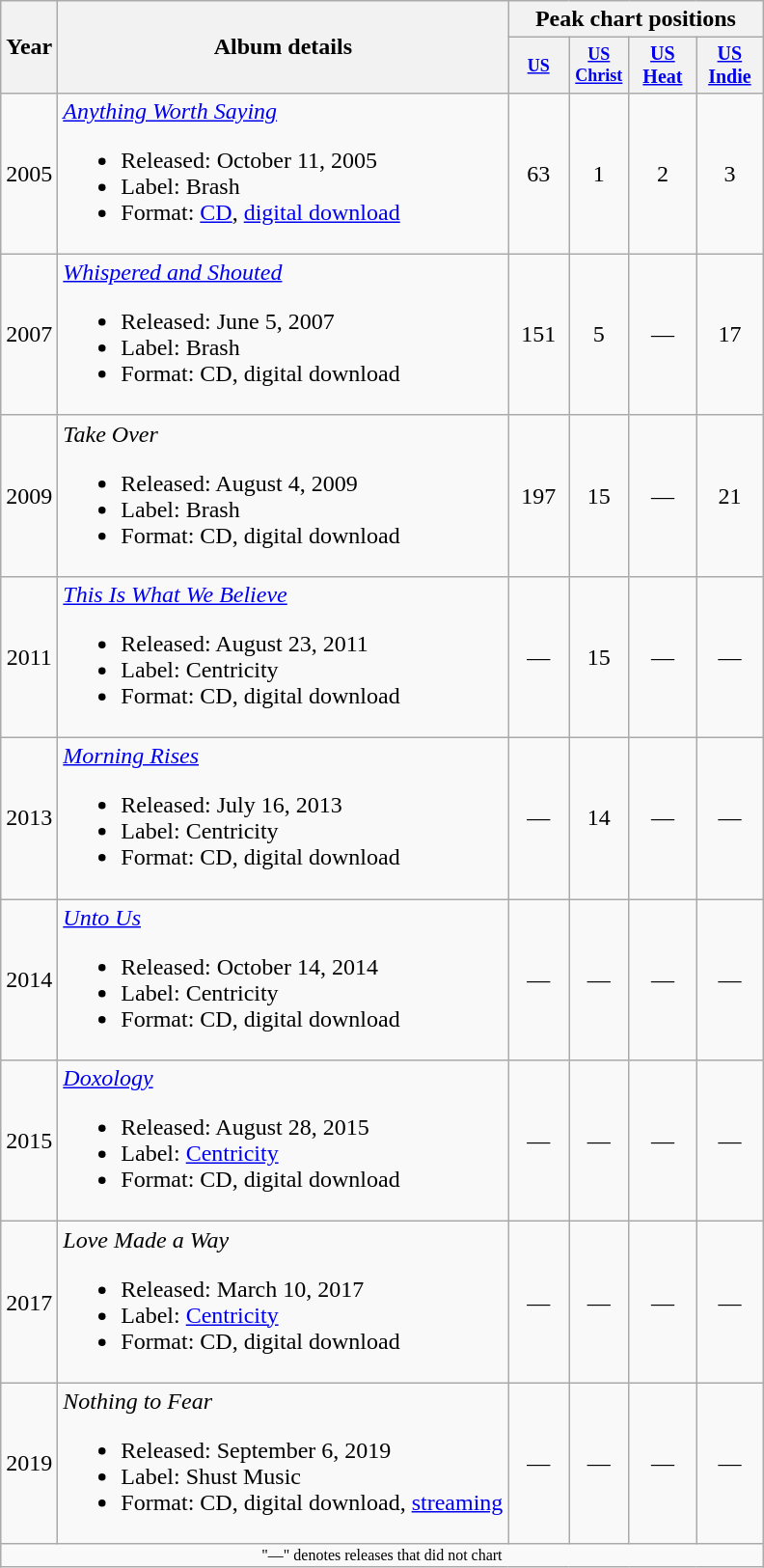<table class="wikitable" style="text-align:center;">
<tr>
<th rowspan="2">Year</th>
<th rowspan="2">Album details</th>
<th colspan="4">Peak chart positions</th>
</tr>
<tr style="font-size:smaller;">
<th style="width:3em; font-size:90%"><a href='#'>US</a><br></th>
<th style="width:3em; font-size:90%"><a href='#'>US<br>Christ</a><br></th>
<th style="width:40px;"><a href='#'>US<br>Heat</a><br></th>
<th style="width:40px;"><a href='#'>US<br>Indie</a><br></th>
</tr>
<tr>
<td>2005</td>
<td style="text-align:left;"><em><a href='#'>Anything Worth Saying</a></em><br><ul><li>Released: October 11, 2005</li><li>Label: Brash</li><li>Format: <a href='#'>CD</a>, <a href='#'>digital download</a></li></ul></td>
<td>63</td>
<td>1</td>
<td>2</td>
<td>3</td>
</tr>
<tr>
<td>2007</td>
<td style="text-align:left;"><em><a href='#'>Whispered and Shouted</a></em><br><ul><li>Released: June 5, 2007</li><li>Label: Brash</li><li>Format: CD, digital download</li></ul></td>
<td>151</td>
<td>5</td>
<td>—</td>
<td>17</td>
</tr>
<tr>
<td>2009</td>
<td style="text-align:left;"><em>Take Over</em><br><ul><li>Released: August 4, 2009</li><li>Label: Brash</li><li>Format: CD, digital download</li></ul></td>
<td>197</td>
<td>15</td>
<td>—</td>
<td>21</td>
</tr>
<tr>
<td>2011</td>
<td style="text-align:left;"><em><a href='#'>This Is What We Believe</a></em><br><ul><li>Released: August 23, 2011</li><li>Label: Centricity</li><li>Format: CD, digital download</li></ul></td>
<td>—</td>
<td>15</td>
<td>—</td>
<td>—</td>
</tr>
<tr>
<td>2013</td>
<td style="text-align:left;"><em><a href='#'>Morning Rises</a></em><br><ul><li>Released: July 16, 2013</li><li>Label: Centricity</li><li>Format: CD, digital download</li></ul></td>
<td>—</td>
<td>14</td>
<td>—</td>
<td>—</td>
</tr>
<tr>
<td>2014</td>
<td style="text-align:left;"><em><a href='#'>Unto Us</a></em><br><ul><li>Released: October 14, 2014</li><li>Label: Centricity</li><li>Format: CD, digital download</li></ul></td>
<td>—</td>
<td>—</td>
<td>—</td>
<td>—</td>
</tr>
<tr>
<td>2015</td>
<td style="text-align:left;"><em><a href='#'>Doxology</a></em><br><ul><li>Released: August 28, 2015</li><li>Label: <a href='#'>Centricity</a></li><li>Format: CD, digital download</li></ul></td>
<td>—</td>
<td>—</td>
<td>—</td>
<td>—</td>
</tr>
<tr>
<td>2017</td>
<td style="text-align:left;"><em>Love Made a Way</em><br><ul><li>Released: March 10, 2017</li><li>Label: <a href='#'>Centricity</a></li><li>Format: CD, digital download</li></ul></td>
<td>—</td>
<td>—</td>
<td>—</td>
<td>—</td>
</tr>
<tr>
<td>2019</td>
<td style="text-align:left;"><em>Nothing to Fear</em><br><ul><li>Released: September 6, 2019</li><li>Label: Shust Music</li><li>Format: CD, digital download, <a href='#'>streaming</a></li></ul></td>
<td>—</td>
<td>—</td>
<td>—</td>
<td>—</td>
</tr>
<tr>
<td colspan="10" style="font-size:8pt">"—" denotes releases that did not chart</td>
</tr>
</table>
